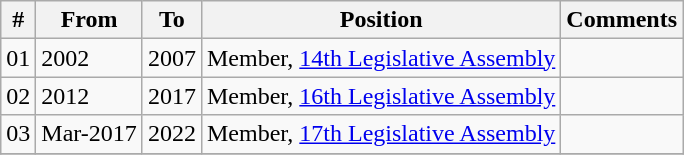<table class="wikitable sortable">
<tr>
<th>#</th>
<th>From</th>
<th>To</th>
<th>Position</th>
<th>Comments</th>
</tr>
<tr>
<td>01</td>
<td>2002</td>
<td>2007</td>
<td>Member, <a href='#'>14th Legislative Assembly</a></td>
<td></td>
</tr>
<tr>
<td>02</td>
<td>2012</td>
<td>2017</td>
<td>Member, <a href='#'>16th Legislative Assembly</a></td>
<td></td>
</tr>
<tr>
<td>03</td>
<td>Mar-2017</td>
<td>2022</td>
<td>Member, <a href='#'>17th Legislative Assembly</a></td>
<td></td>
</tr>
<tr>
</tr>
</table>
